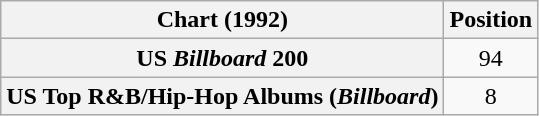<table class="wikitable sortable plainrowheaders" style="text-align:center">
<tr>
<th scope="col">Chart (1992)</th>
<th scope="col">Position</th>
</tr>
<tr>
<th scope="row">US <em>Billboard</em> 200</th>
<td>94</td>
</tr>
<tr>
<th scope="row">US Top R&B/Hip-Hop Albums (<em>Billboard</em>)</th>
<td>8</td>
</tr>
</table>
